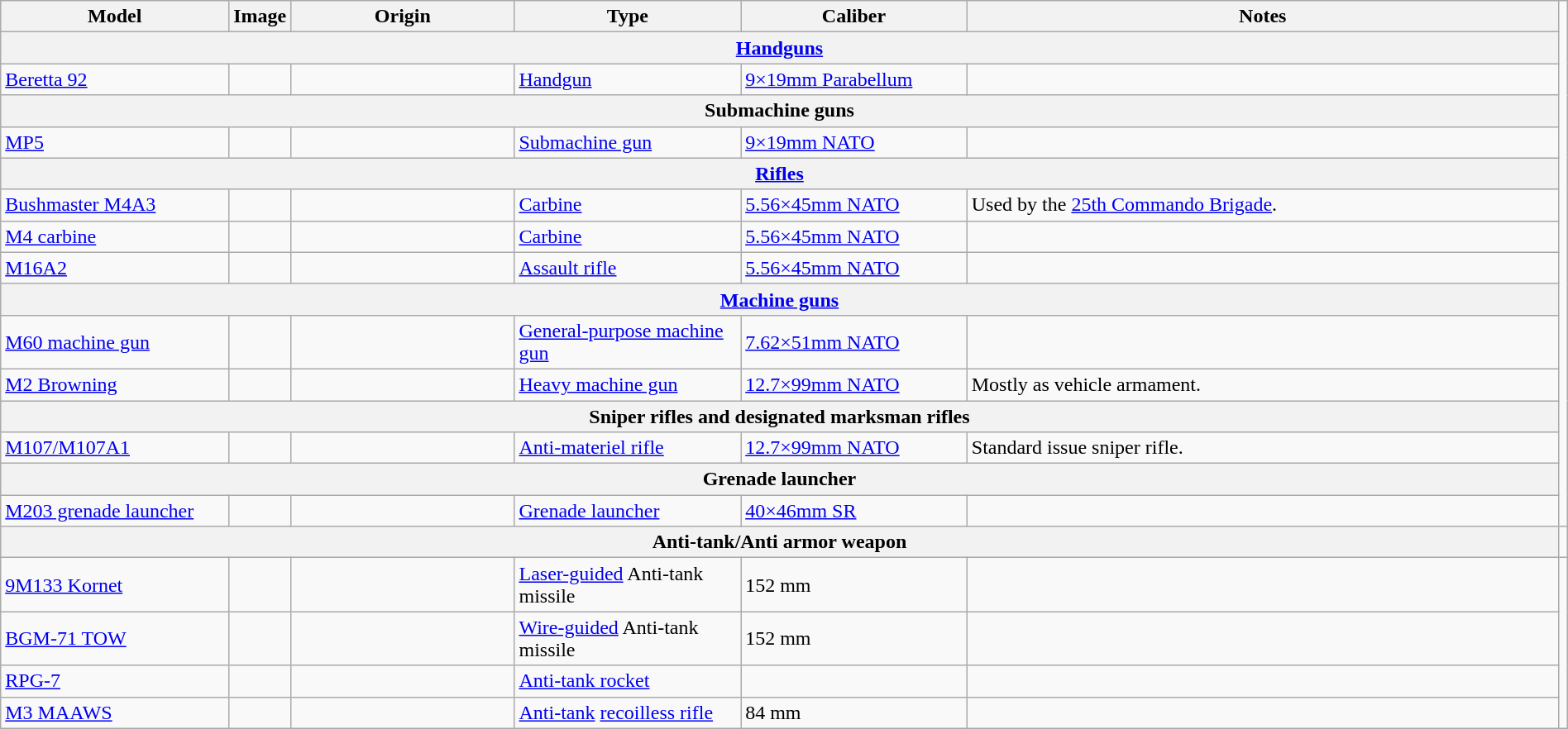<table class="wikitable" style="width:100%;">
<tr>
<th style="width:15%;">Model</th>
<th style="width:0%;">Image</th>
<th style="width:15%;">Origin</th>
<th style="width:15%;">Type</th>
<th style="width:15%;">Caliber</th>
<th style="width:40%;">Notes</th>
</tr>
<tr>
<th colspan="6"><a href='#'>Handguns</a></th>
</tr>
<tr>
<td><a href='#'>Beretta 92</a></td>
<td></td>
<td></td>
<td><a href='#'>Handgun</a></td>
<td><a href='#'>9×19mm Parabellum</a></td>
<td></td>
</tr>
<tr>
<th colspan="6">Submachine guns</th>
</tr>
<tr>
<td><a href='#'>MP5</a></td>
<td></td>
<td></td>
<td><a href='#'>Submachine gun</a></td>
<td><a href='#'>9×19mm NATO</a></td>
<td></td>
</tr>
<tr>
<th colspan="6"><a href='#'>Rifles</a></th>
</tr>
<tr>
<td><a href='#'>Bushmaster M4A3</a></td>
<td></td>
<td></td>
<td><a href='#'>Carbine</a></td>
<td><a href='#'>5.56×45mm NATO</a></td>
<td>Used by the <a href='#'>25th Commando Brigade</a>.</td>
</tr>
<tr>
<td><a href='#'>M4 carbine</a></td>
<td></td>
<td></td>
<td><a href='#'>Carbine</a></td>
<td><a href='#'>5.56×45mm NATO</a></td>
<td></td>
</tr>
<tr>
<td><a href='#'>M16A2</a></td>
<td></td>
<td></td>
<td><a href='#'>Assault rifle</a></td>
<td><a href='#'>5.56×45mm NATO</a></td>
<td></td>
</tr>
<tr>
<th colspan="6"><a href='#'>Machine guns</a></th>
</tr>
<tr>
<td><a href='#'>M60 machine gun</a></td>
<td></td>
<td></td>
<td><a href='#'>General-purpose machine gun</a></td>
<td><a href='#'>7.62×51mm NATO</a></td>
<td></td>
</tr>
<tr>
<td><a href='#'>M2 Browning</a></td>
<td></td>
<td></td>
<td><a href='#'>Heavy machine gun</a></td>
<td><a href='#'>12.7×99mm NATO</a></td>
<td>Mostly as vehicle armament.</td>
</tr>
<tr>
<th colspan="6">Sniper rifles and designated marksman rifles</th>
</tr>
<tr>
<td><a href='#'>M107/M107A1</a></td>
<td></td>
<td></td>
<td><a href='#'>Anti-materiel rifle</a></td>
<td><a href='#'>12.7×99mm NATO</a></td>
<td>Standard issue sniper rifle.</td>
</tr>
<tr>
<th colspan="6">Grenade launcher</th>
</tr>
<tr>
<td><a href='#'>M203 grenade launcher</a></td>
<td></td>
<td></td>
<td><a href='#'>Grenade launcher</a></td>
<td><a href='#'>40×46mm SR</a></td>
<td></td>
</tr>
<tr>
<th colspan="6">Anti-tank/Anti armor weapon</th>
<td></td>
</tr>
<tr>
<td><a href='#'>9M133 Kornet</a></td>
<td></td>
<td></td>
<td><a href='#'>Laser-guided</a> Anti-tank missile</td>
<td>152 mm</td>
<td></td>
</tr>
<tr>
<td><a href='#'>BGM-71 TOW</a></td>
<td></td>
<td></td>
<td><a href='#'>Wire-guided</a> Anti-tank missile</td>
<td>152 mm</td>
<td></td>
</tr>
<tr>
<td><a href='#'>RPG-7</a></td>
<td></td>
<td></td>
<td><a href='#'>Anti-tank rocket</a></td>
<td></td>
<td></td>
</tr>
<tr>
<td><a href='#'>M3 MAAWS</a></td>
<td></td>
<td></td>
<td><a href='#'>Anti-tank</a> <a href='#'>recoilless rifle</a></td>
<td>84 mm</td>
<td></td>
</tr>
</table>
